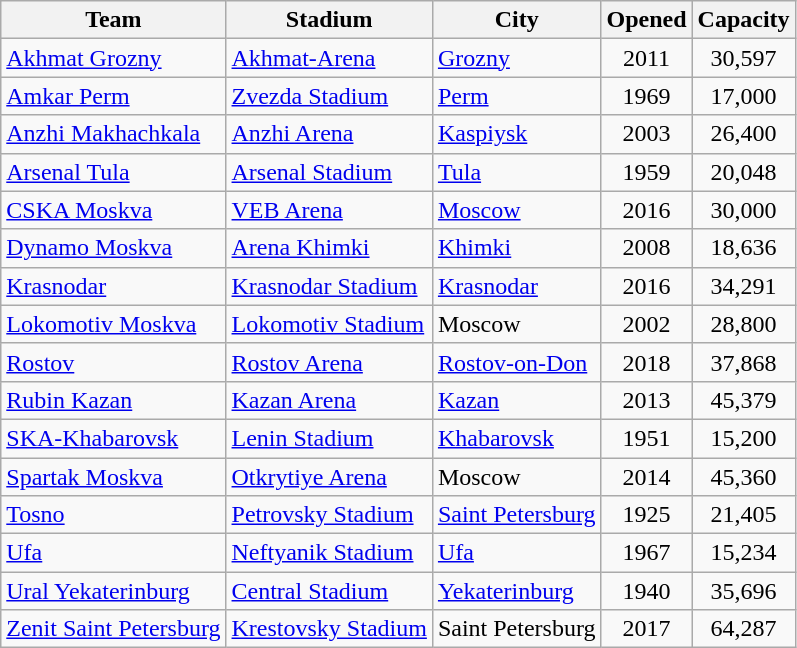<table class="wikitable sortable" style="text-align:center">
<tr>
<th>Team</th>
<th>Stadium</th>
<th>City</th>
<th>Opened</th>
<th>Capacity</th>
</tr>
<tr>
<td align=left><a href='#'>Akhmat Grozny</a></td>
<td align=left><a href='#'>Akhmat-Arena</a></td>
<td align=left><a href='#'>Grozny</a></td>
<td>2011</td>
<td>30,597</td>
</tr>
<tr>
<td align=left><a href='#'>Amkar Perm</a></td>
<td align=left><a href='#'>Zvezda Stadium</a></td>
<td align=left><a href='#'>Perm</a></td>
<td>1969</td>
<td>17,000</td>
</tr>
<tr>
<td align=left><a href='#'>Anzhi Makhachkala</a></td>
<td align=left><a href='#'>Anzhi Arena</a></td>
<td align=left><a href='#'>Kaspiysk</a></td>
<td>2003</td>
<td>26,400</td>
</tr>
<tr>
<td align=left><a href='#'>Arsenal Tula</a></td>
<td align=left><a href='#'>Arsenal Stadium</a></td>
<td align=left><a href='#'>Tula</a></td>
<td>1959</td>
<td>20,048</td>
</tr>
<tr>
<td align=left><a href='#'>CSKA Moskva</a></td>
<td align=left><a href='#'>VEB Arena</a></td>
<td align=left><a href='#'>Moscow</a></td>
<td>2016</td>
<td>30,000</td>
</tr>
<tr>
<td align=left><a href='#'>Dynamo Moskva</a></td>
<td align=left><a href='#'>Arena Khimki</a></td>
<td align=left><a href='#'>Khimki</a></td>
<td>2008</td>
<td>18,636</td>
</tr>
<tr>
<td align=left><a href='#'>Krasnodar</a></td>
<td align=left><a href='#'>Krasnodar Stadium</a></td>
<td align=left><a href='#'>Krasnodar</a></td>
<td>2016</td>
<td>34,291</td>
</tr>
<tr>
<td align=left><a href='#'>Lokomotiv Moskva</a></td>
<td align=left><a href='#'>Lokomotiv Stadium</a></td>
<td align=left>Moscow</td>
<td>2002</td>
<td>28,800</td>
</tr>
<tr>
<td align=left><a href='#'>Rostov</a></td>
<td align=left><a href='#'>Rostov Arena</a></td>
<td align=left><a href='#'>Rostov-on-Don</a></td>
<td>2018</td>
<td>37,868</td>
</tr>
<tr>
<td align=left><a href='#'>Rubin Kazan</a></td>
<td align=left><a href='#'>Kazan Arena</a></td>
<td align=left><a href='#'>Kazan</a></td>
<td>2013</td>
<td>45,379</td>
</tr>
<tr>
<td align=left><a href='#'>SKA-Khabarovsk</a></td>
<td align=left><a href='#'>Lenin Stadium</a></td>
<td align=left><a href='#'>Khabarovsk</a></td>
<td>1951</td>
<td>15,200</td>
</tr>
<tr>
<td align=left><a href='#'>Spartak Moskva</a></td>
<td align=left><a href='#'>Otkrytiye Arena</a></td>
<td align=left>Moscow</td>
<td>2014</td>
<td>45,360</td>
</tr>
<tr>
<td align=left><a href='#'>Tosno</a></td>
<td align=left><a href='#'>Petrovsky Stadium</a></td>
<td align=left><a href='#'>Saint Petersburg</a></td>
<td>1925</td>
<td>21,405</td>
</tr>
<tr>
<td align=left><a href='#'>Ufa</a></td>
<td align=left><a href='#'>Neftyanik Stadium</a></td>
<td align=left><a href='#'>Ufa</a></td>
<td>1967</td>
<td>15,234</td>
</tr>
<tr>
<td align=left><a href='#'>Ural Yekaterinburg</a></td>
<td align=left><a href='#'>Central Stadium</a></td>
<td align=left><a href='#'>Yekaterinburg</a></td>
<td>1940</td>
<td>35,696</td>
</tr>
<tr>
<td align=left><a href='#'>Zenit Saint Petersburg</a></td>
<td align=left><a href='#'>Krestovsky Stadium</a></td>
<td align=left>Saint Petersburg</td>
<td>2017</td>
<td>64,287</td>
</tr>
</table>
